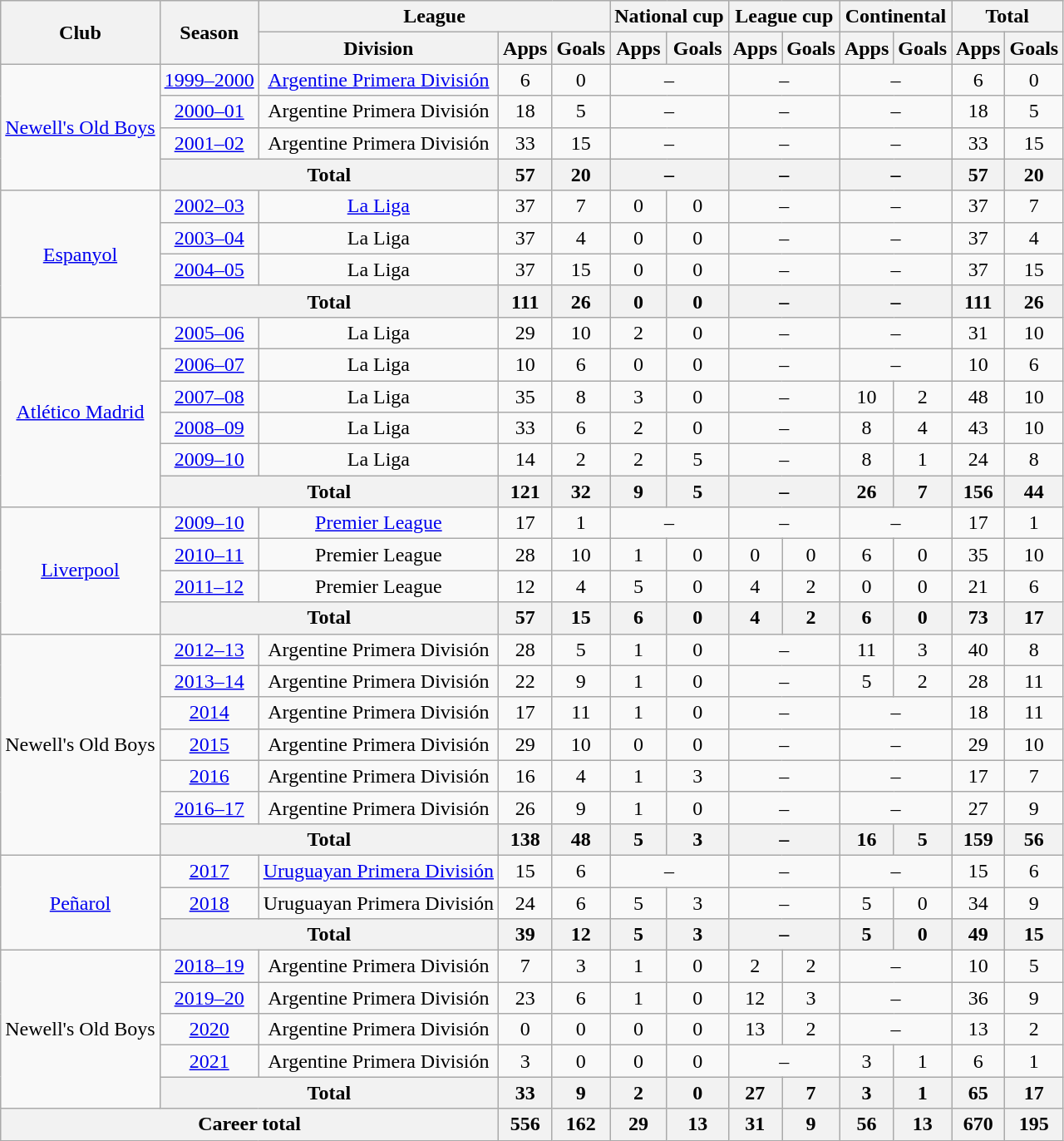<table class="wikitable" style="text-align: center">
<tr>
<th rowspan=2>Club</th>
<th rowspan=2>Season</th>
<th colspan=3>League</th>
<th colspan=2>National cup</th>
<th colspan=2>League cup</th>
<th colspan=2>Continental</th>
<th colspan=2>Total</th>
</tr>
<tr>
<th>Division</th>
<th>Apps</th>
<th>Goals</th>
<th>Apps</th>
<th>Goals</th>
<th>Apps</th>
<th>Goals</th>
<th>Apps</th>
<th>Goals</th>
<th>Apps</th>
<th>Goals</th>
</tr>
<tr>
<td rowspan=4><a href='#'>Newell's Old Boys</a></td>
<td><a href='#'>1999–2000</a></td>
<td><a href='#'>Argentine Primera División</a></td>
<td>6</td>
<td>0</td>
<td colspan="2">–</td>
<td colspan="2">–</td>
<td colspan="2">–</td>
<td>6</td>
<td>0</td>
</tr>
<tr>
<td><a href='#'>2000–01</a></td>
<td>Argentine Primera División</td>
<td>18</td>
<td>5</td>
<td colspan="2">–</td>
<td colspan="2">–</td>
<td colspan="2">–</td>
<td>18</td>
<td>5</td>
</tr>
<tr>
<td><a href='#'>2001–02</a></td>
<td>Argentine Primera División</td>
<td>33</td>
<td>15</td>
<td colspan="2">–</td>
<td colspan="2">–</td>
<td colspan="2">–</td>
<td>33</td>
<td>15</td>
</tr>
<tr>
<th colspan=2>Total</th>
<th>57</th>
<th>20</th>
<th colspan="2">–</th>
<th colspan="2">–</th>
<th colspan="2">–</th>
<th>57</th>
<th>20</th>
</tr>
<tr>
<td rowspan=4><a href='#'>Espanyol</a></td>
<td><a href='#'>2002–03</a></td>
<td><a href='#'>La Liga</a></td>
<td>37</td>
<td>7</td>
<td>0</td>
<td>0</td>
<td colspan="2">–</td>
<td colspan="2">–</td>
<td>37</td>
<td>7</td>
</tr>
<tr>
<td><a href='#'>2003–04</a></td>
<td>La Liga</td>
<td>37</td>
<td>4</td>
<td>0</td>
<td>0</td>
<td colspan="2">–</td>
<td colspan="2">–</td>
<td>37</td>
<td>4</td>
</tr>
<tr>
<td><a href='#'>2004–05</a></td>
<td>La Liga</td>
<td>37</td>
<td>15</td>
<td>0</td>
<td>0</td>
<td colspan="2">–</td>
<td colspan="2">–</td>
<td>37</td>
<td>15</td>
</tr>
<tr>
<th colspan=2>Total</th>
<th>111</th>
<th>26</th>
<th>0</th>
<th>0</th>
<th colspan="2">–</th>
<th colspan="2">–</th>
<th>111</th>
<th>26</th>
</tr>
<tr>
<td rowspan=6><a href='#'>Atlético Madrid</a></td>
<td><a href='#'>2005–06</a></td>
<td>La Liga</td>
<td>29</td>
<td>10</td>
<td>2</td>
<td>0</td>
<td colspan="2">–</td>
<td colspan="2">–</td>
<td>31</td>
<td>10</td>
</tr>
<tr>
<td><a href='#'>2006–07</a></td>
<td>La Liga</td>
<td>10</td>
<td>6</td>
<td>0</td>
<td>0</td>
<td colspan="2">–</td>
<td colspan="2">–</td>
<td>10</td>
<td>6</td>
</tr>
<tr>
<td><a href='#'>2007–08</a></td>
<td>La Liga</td>
<td>35</td>
<td>8</td>
<td>3</td>
<td>0</td>
<td colspan="2">–</td>
<td>10</td>
<td>2</td>
<td>48</td>
<td>10</td>
</tr>
<tr>
<td><a href='#'>2008–09</a></td>
<td>La Liga</td>
<td>33</td>
<td>6</td>
<td>2</td>
<td>0</td>
<td colspan="2">–</td>
<td>8</td>
<td>4</td>
<td>43</td>
<td>10</td>
</tr>
<tr>
<td><a href='#'>2009–10</a></td>
<td>La Liga</td>
<td>14</td>
<td>2</td>
<td>2</td>
<td>5</td>
<td colspan="2">–</td>
<td>8</td>
<td>1</td>
<td>24</td>
<td>8</td>
</tr>
<tr>
<th colspan=2>Total</th>
<th>121</th>
<th>32</th>
<th>9</th>
<th>5</th>
<th colspan="2">–</th>
<th>26</th>
<th>7</th>
<th>156</th>
<th>44</th>
</tr>
<tr>
<td rowspan=4><a href='#'>Liverpool</a></td>
<td><a href='#'>2009–10</a></td>
<td><a href='#'>Premier League</a></td>
<td>17</td>
<td>1</td>
<td colspan="2">–</td>
<td colspan="2">–</td>
<td colspan="2">–</td>
<td>17</td>
<td>1</td>
</tr>
<tr>
<td><a href='#'>2010–11</a></td>
<td>Premier League</td>
<td>28</td>
<td>10</td>
<td>1</td>
<td>0</td>
<td>0</td>
<td>0</td>
<td>6</td>
<td>0</td>
<td>35</td>
<td>10</td>
</tr>
<tr>
<td><a href='#'>2011–12</a></td>
<td>Premier League</td>
<td>12</td>
<td>4</td>
<td>5</td>
<td>0</td>
<td>4</td>
<td>2</td>
<td>0</td>
<td>0</td>
<td>21</td>
<td>6</td>
</tr>
<tr>
<th colspan=2>Total</th>
<th>57</th>
<th>15</th>
<th>6</th>
<th>0</th>
<th>4</th>
<th>2</th>
<th>6</th>
<th>0</th>
<th>73</th>
<th>17</th>
</tr>
<tr>
<td rowspan=7>Newell's Old Boys</td>
<td><a href='#'>2012–13</a></td>
<td>Argentine Primera División</td>
<td>28</td>
<td>5</td>
<td>1</td>
<td>0</td>
<td colspan="2">–</td>
<td>11</td>
<td>3</td>
<td>40</td>
<td>8</td>
</tr>
<tr>
<td><a href='#'>2013–14</a></td>
<td>Argentine Primera División</td>
<td>22</td>
<td>9</td>
<td>1</td>
<td>0</td>
<td colspan="2">–</td>
<td>5</td>
<td>2</td>
<td>28</td>
<td>11</td>
</tr>
<tr>
<td><a href='#'>2014</a></td>
<td>Argentine Primera División</td>
<td>17</td>
<td>11</td>
<td>1</td>
<td>0</td>
<td colspan="2">–</td>
<td colspan="2">–</td>
<td>18</td>
<td>11</td>
</tr>
<tr>
<td><a href='#'>2015</a></td>
<td>Argentine Primera División</td>
<td>29</td>
<td>10</td>
<td>0</td>
<td>0</td>
<td colspan="2">–</td>
<td colspan="2">–</td>
<td>29</td>
<td>10</td>
</tr>
<tr>
<td><a href='#'>2016</a></td>
<td>Argentine Primera División</td>
<td>16</td>
<td>4</td>
<td>1</td>
<td>3</td>
<td colspan="2">–</td>
<td colspan="2">–</td>
<td>17</td>
<td>7</td>
</tr>
<tr>
<td><a href='#'>2016–17</a></td>
<td>Argentine Primera División</td>
<td>26</td>
<td>9</td>
<td>1</td>
<td>0</td>
<td colspan="2">–</td>
<td colspan="2">–</td>
<td>27</td>
<td>9</td>
</tr>
<tr>
<th colspan=2>Total</th>
<th>138</th>
<th>48</th>
<th>5</th>
<th>3</th>
<th colspan="2">–</th>
<th>16</th>
<th>5</th>
<th>159</th>
<th>56</th>
</tr>
<tr>
<td rowspan=3><a href='#'>Peñarol</a></td>
<td><a href='#'>2017</a></td>
<td><a href='#'>Uruguayan Primera División</a></td>
<td>15</td>
<td>6</td>
<td colspan="2">–</td>
<td colspan="2">–</td>
<td colspan="2">–</td>
<td>15</td>
<td>6</td>
</tr>
<tr>
<td><a href='#'>2018</a></td>
<td>Uruguayan Primera División</td>
<td>24</td>
<td>6</td>
<td>5</td>
<td>3</td>
<td colspan="2">–</td>
<td>5</td>
<td>0</td>
<td>34</td>
<td>9</td>
</tr>
<tr>
<th colspan=2>Total</th>
<th>39</th>
<th>12</th>
<th>5</th>
<th>3</th>
<th colspan="2">–</th>
<th>5</th>
<th>0</th>
<th>49</th>
<th>15</th>
</tr>
<tr>
<td rowspan=5>Newell's Old Boys</td>
<td><a href='#'>2018–19</a></td>
<td>Argentine Primera División</td>
<td>7</td>
<td>3</td>
<td>1</td>
<td>0</td>
<td>2</td>
<td>2</td>
<td colspan="2">–</td>
<td>10</td>
<td>5</td>
</tr>
<tr>
<td><a href='#'>2019–20</a></td>
<td>Argentine Primera División</td>
<td>23</td>
<td>6</td>
<td>1</td>
<td>0</td>
<td>12</td>
<td>3</td>
<td colspan="2">–</td>
<td>36</td>
<td>9</td>
</tr>
<tr>
<td><a href='#'>2020</a></td>
<td>Argentine Primera División</td>
<td>0</td>
<td>0</td>
<td>0</td>
<td>0</td>
<td>13</td>
<td>2</td>
<td colspan="2">–</td>
<td>13</td>
<td>2</td>
</tr>
<tr>
<td><a href='#'>2021</a></td>
<td>Argentine Primera División</td>
<td>3</td>
<td>0</td>
<td>0</td>
<td>0</td>
<td colspan="2">–</td>
<td>3</td>
<td>1</td>
<td>6</td>
<td>1</td>
</tr>
<tr>
<th colspan=2>Total</th>
<th>33</th>
<th>9</th>
<th>2</th>
<th>0</th>
<th>27</th>
<th>7</th>
<th>3</th>
<th>1</th>
<th>65</th>
<th>17</th>
</tr>
<tr>
<th colspan=3>Career total</th>
<th>556</th>
<th>162</th>
<th>29</th>
<th>13</th>
<th>31</th>
<th>9</th>
<th>56</th>
<th>13</th>
<th>670</th>
<th>195</th>
</tr>
</table>
